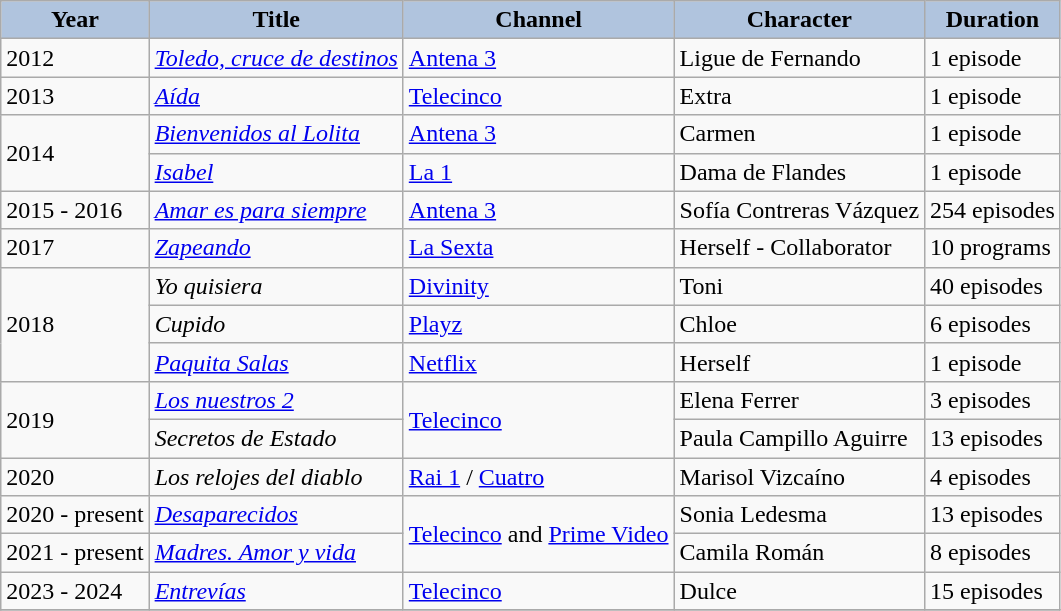<table class="wikitable">
<tr>
<th style="background: #B0C4DE;">Year</th>
<th style="background: #B0C4DE;">Title</th>
<th style="background: #B0C4DE;">Channel</th>
<th style="background: #B0C4DE;">Character</th>
<th style="background: #B0C4DE;">Duration</th>
</tr>
<tr>
<td>2012</td>
<td><em><a href='#'>Toledo, cruce de destinos</a></em></td>
<td><a href='#'>Antena 3</a></td>
<td>Ligue de Fernando</td>
<td>1 episode</td>
</tr>
<tr>
<td>2013</td>
<td><em><a href='#'>Aída</a></em></td>
<td><a href='#'>Telecinco</a></td>
<td>Extra</td>
<td>1 episode</td>
</tr>
<tr>
<td rowspan="2">2014</td>
<td><em><a href='#'>Bienvenidos al Lolita</a></em></td>
<td><a href='#'>Antena 3</a></td>
<td>Carmen</td>
<td>1 episode</td>
</tr>
<tr>
<td><em><a href='#'>Isabel</a></em></td>
<td><a href='#'>La 1</a></td>
<td>Dama de Flandes</td>
<td>1 episode</td>
</tr>
<tr>
<td>2015 - 2016</td>
<td><em><a href='#'>Amar es para siempre</a></em></td>
<td><a href='#'>Antena 3</a></td>
<td>Sofía Contreras Vázquez</td>
<td>254 episodes</td>
</tr>
<tr>
<td>2017</td>
<td><em><a href='#'>Zapeando</a></em></td>
<td><a href='#'>La Sexta</a></td>
<td>Herself - Collaborator</td>
<td>10 programs</td>
</tr>
<tr>
<td rowspan="3">2018</td>
<td><em>Yo quisiera</em></td>
<td><a href='#'>Divinity</a></td>
<td>Toni</td>
<td>40 episodes</td>
</tr>
<tr>
<td><em>Cupido</em></td>
<td><a href='#'>Playz</a></td>
<td>Chloe</td>
<td>6 episodes</td>
</tr>
<tr>
<td><em><a href='#'>Paquita Salas</a></em></td>
<td><a href='#'>Netflix</a></td>
<td>Herself</td>
<td>1 episode</td>
</tr>
<tr>
<td rowspan="2">2019</td>
<td><em><a href='#'>Los nuestros 2</a></em></td>
<td rowspan="2"><a href='#'>Telecinco</a></td>
<td>Elena Ferrer</td>
<td>3 episodes</td>
</tr>
<tr>
<td><em>Secretos de Estado</em></td>
<td>Paula Campillo Aguirre</td>
<td>13 episodes</td>
</tr>
<tr>
<td>2020</td>
<td><em>Los relojes del diablo</em></td>
<td><a href='#'>Rai 1</a> / <a href='#'>Cuatro</a></td>
<td>Marisol Vizcaíno</td>
<td>4 episodes</td>
</tr>
<tr>
<td>2020 - present</td>
<td><em><a href='#'>Desaparecidos</a></em></td>
<td rowspan="2"><a href='#'>Telecinco</a> and <a href='#'>Prime Video</a></td>
<td>Sonia Ledesma</td>
<td>13 episodes</td>
</tr>
<tr>
<td>2021 - present</td>
<td><em><a href='#'>Madres. Amor y vida</a></em></td>
<td>Camila Román</td>
<td>8 episodes</td>
</tr>
<tr>
<td>2023 - 2024</td>
<td><a href='#'><em>Entrevías</em></a></td>
<td><a href='#'>Telecinco</a></td>
<td>Dulce</td>
<td>15 episodes</td>
</tr>
<tr>
</tr>
</table>
